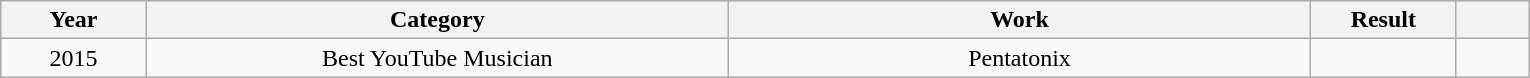<table class="wikitable">
<tr>
<th style="width:5%;">Year</th>
<th style="width:20%;">Category</th>
<th style="width:20%;">Work</th>
<th style="width:5%;">Result</th>
<th style="width:2.5%;"></th>
</tr>
<tr>
<td style="text-align:center;">2015</td>
<td style="text-align:center;">Best YouTube Musician</td>
<td style="text-align:center;">Pentatonix</td>
<td></td>
<td style="text-align:center;"></td>
</tr>
</table>
